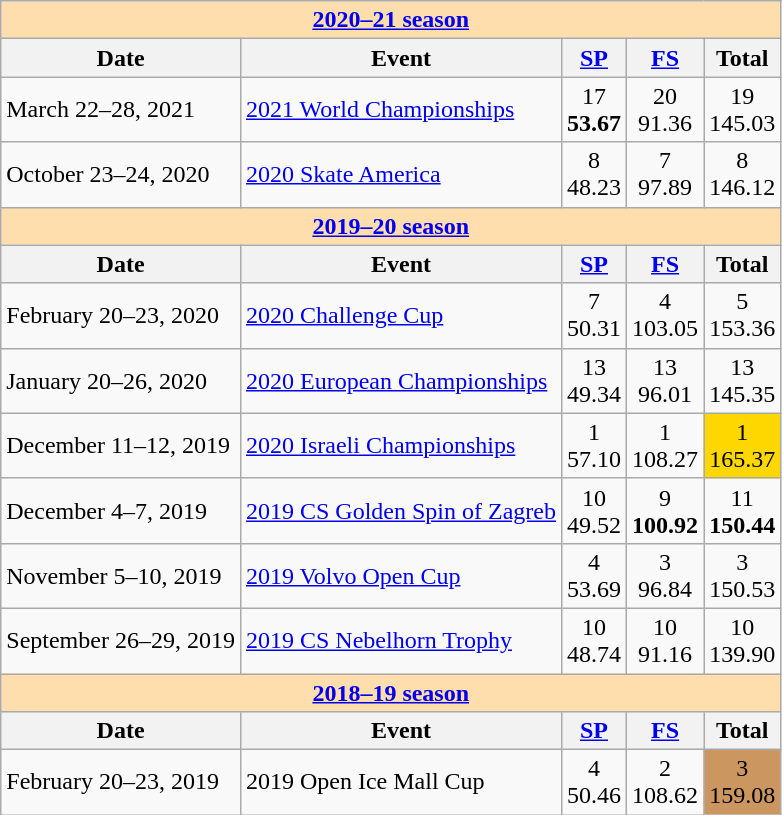<table class="wikitable">
<tr>
<th style="background-color: #ffdead;" colspan=5><a href='#'>2020–21 season</a></th>
</tr>
<tr>
<th>Date</th>
<th>Event</th>
<th><a href='#'>SP</a></th>
<th><a href='#'>FS</a></th>
<th>Total</th>
</tr>
<tr>
<td>March 22–28, 2021</td>
<td><a href='#'>2021 World Championships</a></td>
<td align=center>17<br><strong>53.67</strong></td>
<td align=center>20<br>91.36</td>
<td align=center>19<br>145.03</td>
</tr>
<tr>
<td>October 23–24, 2020</td>
<td><a href='#'>2020 Skate America</a></td>
<td align=center>8<br>48.23</td>
<td align=center>7<br>97.89</td>
<td align=center>8<br>146.12</td>
</tr>
<tr>
<th style="background-color: #ffdead;" colspan=5><a href='#'>2019–20 season</a></th>
</tr>
<tr>
<th>Date</th>
<th>Event</th>
<th><a href='#'>SP</a></th>
<th><a href='#'>FS</a></th>
<th>Total</th>
</tr>
<tr>
<td>February 20–23, 2020</td>
<td><a href='#'>2020 Challenge Cup</a></td>
<td align=center>7<br>50.31</td>
<td align=center>4<br>103.05</td>
<td align=center>5<br>153.36</td>
</tr>
<tr>
<td>January 20–26, 2020</td>
<td><a href='#'>2020 European Championships</a></td>
<td align=center>13<br>49.34</td>
<td align=center>13<br>96.01</td>
<td align=center>13<br>145.35</td>
</tr>
<tr>
<td>December 11–12, 2019</td>
<td><a href='#'>2020 Israeli Championships</a></td>
<td align=center>1<br>57.10</td>
<td align=center>1<br>108.27</td>
<td align=center bgcolor=gold>1<br>165.37</td>
</tr>
<tr>
<td>December 4–7, 2019</td>
<td><a href='#'>2019 CS Golden Spin of Zagreb</a></td>
<td align=center>10<br>49.52</td>
<td align=center>9<br><strong>100.92</strong></td>
<td align=center>11<br><strong>150.44</strong></td>
</tr>
<tr>
<td>November 5–10, 2019</td>
<td><a href='#'>2019 Volvo Open Cup</a></td>
<td align=center>4<br>53.69</td>
<td align=center>3<br>96.84</td>
<td align=center>3<br>150.53</td>
</tr>
<tr>
<td>September 26–29, 2019</td>
<td><a href='#'>2019 CS Nebelhorn Trophy</a></td>
<td align=center>10<br>48.74</td>
<td align=center>10<br>91.16</td>
<td align=center>10<br>139.90</td>
</tr>
<tr>
<th style="background-color: #ffdead;" colspan=5><a href='#'>2018–19 season</a></th>
</tr>
<tr>
<th>Date</th>
<th>Event</th>
<th><a href='#'>SP</a></th>
<th><a href='#'>FS</a></th>
<th>Total</th>
</tr>
<tr>
<td>February 20–23, 2019</td>
<td>2019 Open Ice Mall Cup</td>
<td align=center>4<br>50.46</td>
<td align=center>2<br>108.62</td>
<td align=center bgcolor=cc966>3<br>159.08</td>
</tr>
</table>
